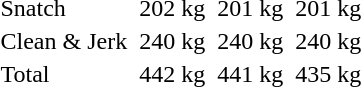<table>
<tr>
<td>Snatch</td>
<td></td>
<td>202 kg</td>
<td></td>
<td>201 kg</td>
<td></td>
<td>201 kg</td>
</tr>
<tr>
<td>Clean & Jerk</td>
<td></td>
<td>240 kg</td>
<td></td>
<td>240 kg</td>
<td></td>
<td>240 kg</td>
</tr>
<tr>
<td>Total</td>
<td></td>
<td>442 kg</td>
<td></td>
<td>441 kg</td>
<td></td>
<td>435 kg</td>
</tr>
</table>
